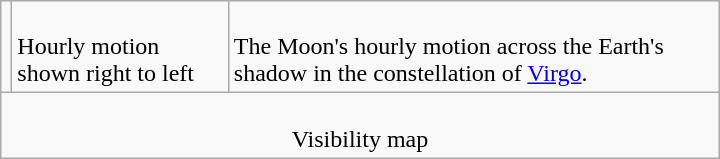<table class=wikitable width=480>
<tr>
<td></td>
<td><br>Hourly motion shown right to left</td>
<td><br>The Moon's hourly motion across the Earth's shadow in the constellation of <a href='#'>Virgo</a>.</td>
</tr>
<tr align=center>
<td colspan=3><br>Visibility map</td>
</tr>
</table>
